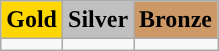<table class="wikitable">
<tr>
<td align=center bgcolor=gold> <strong>Gold</strong></td>
<td align=center bgcolor=silver> <strong>Silver</strong></td>
<td align=center bgcolor=cc9966> <strong>Bronze</strong></td>
</tr>
<tr>
<td></td>
<td></td>
<td></td>
</tr>
</table>
